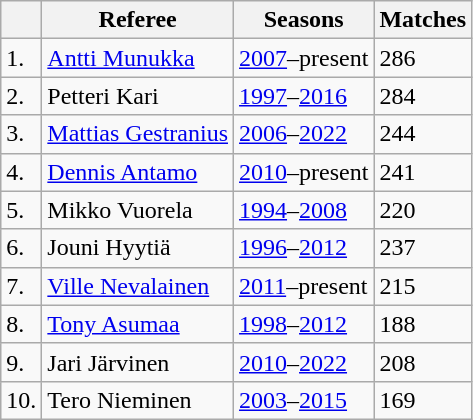<table class="wikitable">
<tr>
<th></th>
<th>Referee</th>
<th>Seasons</th>
<th>Matches</th>
</tr>
<tr>
<td>1.</td>
<td><a href='#'>Antti Munukka</a></td>
<td><a href='#'>2007</a>–present</td>
<td>286</td>
</tr>
<tr>
<td>2.</td>
<td>Petteri Kari</td>
<td><a href='#'>1997</a>–<a href='#'>2016</a></td>
<td>284</td>
</tr>
<tr>
<td>3.</td>
<td><a href='#'>Mattias Gestranius</a></td>
<td><a href='#'>2006</a>–<a href='#'>2022</a></td>
<td>244</td>
</tr>
<tr>
<td>4.</td>
<td><a href='#'>Dennis Antamo</a></td>
<td><a href='#'>2010</a>–present</td>
<td>241</td>
</tr>
<tr>
<td>5.</td>
<td>Mikko Vuorela</td>
<td><a href='#'>1994</a>–<a href='#'>2008</a></td>
<td>220</td>
</tr>
<tr>
<td>6.</td>
<td>Jouni Hyytiä</td>
<td><a href='#'>1996</a>–<a href='#'>2012</a></td>
<td>237</td>
</tr>
<tr>
<td>7.</td>
<td><a href='#'>Ville Nevalainen</a></td>
<td><a href='#'>2011</a>–present</td>
<td>215</td>
</tr>
<tr>
<td>8.</td>
<td><a href='#'>Tony Asumaa</a></td>
<td><a href='#'>1998</a>–<a href='#'>2012</a></td>
<td>188</td>
</tr>
<tr>
<td>9.</td>
<td>Jari Järvinen</td>
<td><a href='#'>2010</a>–<a href='#'>2022</a></td>
<td>208</td>
</tr>
<tr>
<td>10.</td>
<td>Tero Nieminen</td>
<td><a href='#'>2003</a>–<a href='#'>2015</a></td>
<td>169</td>
</tr>
</table>
